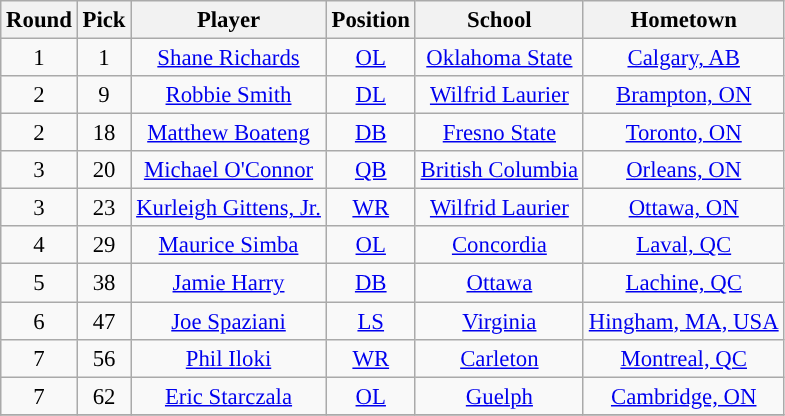<table class="wikitable" style="font-size: 95%;">
<tr>
<th scope="col">Round</th>
<th scope="col">Pick</th>
<th scope="col">Player</th>
<th scope="col">Position</th>
<th scope="col">School</th>
<th scope="col">Hometown</th>
</tr>
<tr align="center">
<td align=center>1</td>
<td>1</td>
<td><a href='#'>Shane Richards</a></td>
<td><a href='#'>OL</a></td>
<td><a href='#'>Oklahoma State</a></td>
<td><a href='#'>Calgary, AB</a></td>
</tr>
<tr align="center">
<td align=center>2</td>
<td>9</td>
<td><a href='#'>Robbie Smith</a></td>
<td><a href='#'>DL</a></td>
<td><a href='#'>Wilfrid Laurier</a></td>
<td><a href='#'>Brampton, ON</a></td>
</tr>
<tr align="center">
<td align=center>2</td>
<td>18</td>
<td><a href='#'>Matthew Boateng</a></td>
<td><a href='#'>DB</a></td>
<td><a href='#'>Fresno State</a></td>
<td><a href='#'>Toronto, ON</a></td>
</tr>
<tr align="center">
<td align=center>3</td>
<td>20</td>
<td><a href='#'>Michael O'Connor</a></td>
<td><a href='#'>QB</a></td>
<td><a href='#'>British Columbia</a></td>
<td><a href='#'>Orleans, ON</a></td>
</tr>
<tr align="center">
<td align=center>3</td>
<td>23</td>
<td><a href='#'>Kurleigh Gittens, Jr.</a></td>
<td><a href='#'>WR</a></td>
<td><a href='#'>Wilfrid Laurier</a></td>
<td><a href='#'>Ottawa, ON</a></td>
</tr>
<tr align="center">
<td align=center>4</td>
<td>29</td>
<td><a href='#'>Maurice Simba</a></td>
<td><a href='#'>OL</a></td>
<td><a href='#'>Concordia</a></td>
<td><a href='#'>Laval, QC</a></td>
</tr>
<tr align="center">
<td align=center>5</td>
<td>38</td>
<td><a href='#'>Jamie Harry</a></td>
<td><a href='#'>DB</a></td>
<td><a href='#'>Ottawa</a></td>
<td><a href='#'>Lachine, QC</a></td>
</tr>
<tr align="center">
<td align=center>6</td>
<td>47</td>
<td><a href='#'>Joe Spaziani</a></td>
<td><a href='#'>LS</a></td>
<td><a href='#'>Virginia</a></td>
<td><a href='#'>Hingham, MA, USA</a></td>
</tr>
<tr align="center">
<td align=center>7</td>
<td>56</td>
<td><a href='#'>Phil Iloki</a></td>
<td><a href='#'>WR</a></td>
<td><a href='#'>Carleton</a></td>
<td><a href='#'>Montreal, QC</a></td>
</tr>
<tr align="center">
<td align=center>7</td>
<td>62</td>
<td><a href='#'>Eric Starczala</a></td>
<td><a href='#'>OL</a></td>
<td><a href='#'>Guelph</a></td>
<td><a href='#'>Cambridge, ON</a></td>
</tr>
<tr>
</tr>
</table>
